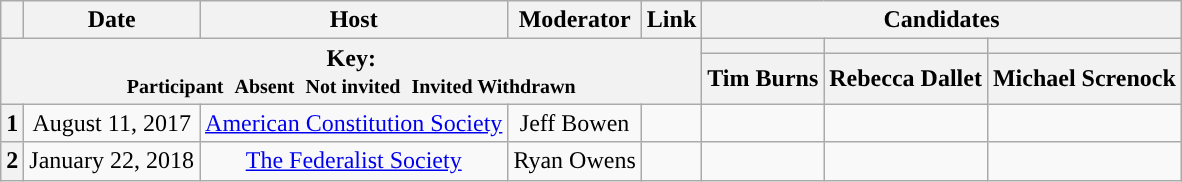<table class="wikitable" style="text-align:center;">
<tr>
<th scope="col"></th>
<th scope="col">Date</th>
<th scope="col">Host</th>
<th scope="col">Moderator</th>
<th scope="col">Link</th>
<th scope="col" colspan="3">Candidates</th>
</tr>
<tr>
<th colspan="5" rowspan="2">Key:<br> <small>Participant </small>  <small>Absent </small>  <small>Not invited </small>  <small>Invited  Withdrawn</small></th>
<th scope="col" style="background:"></th>
<th scope="col" style="background:"></th>
<th scope="col" style="background:"></th>
</tr>
<tr>
<th scope="col">Tim Burns</th>
<th scope="col">Rebecca Dallet</th>
<th scope="col">Michael Screnock</th>
</tr>
<tr>
<th>1</th>
<td style="white-space:nowrap;">August 11, 2017</td>
<td style="white-space:nowrap;"><a href='#'>American Constitution Society</a></td>
<td style="white-space:nowrap;">Jeff Bowen</td>
<td style="white-space:nowrap;"></td>
<td></td>
<td></td>
<td></td>
</tr>
<tr>
<th>2</th>
<td style="white-space:nowrap;">January 22, 2018</td>
<td style="white-space:nowrap;"><a href='#'>The Federalist Society</a></td>
<td style="white-space:nowrap;">Ryan Owens</td>
<td style="white-space:nowrap;"></td>
<td></td>
<td></td>
<td></td>
</tr>
</table>
